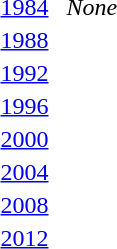<table>
<tr>
<td><a href='#'>1984</a></td>
<td></td>
<td></td>
<td align="center"><em>None</em></td>
</tr>
<tr>
<td><a href='#'>1988</a></td>
<td></td>
<td></td>
<td></td>
</tr>
<tr>
<td><a href='#'>1992</a></td>
<td></td>
<td></td>
<td></td>
</tr>
<tr>
<td><a href='#'>1996</a></td>
<td></td>
<td></td>
<td></td>
</tr>
<tr>
<td><a href='#'>2000</a></td>
<td></td>
<td></td>
<td></td>
</tr>
<tr>
<td><a href='#'>2004</a></td>
<td></td>
<td></td>
<td></td>
</tr>
<tr>
<td><a href='#'>2008</a></td>
<td></td>
<td></td>
<td></td>
</tr>
<tr>
<td><a href='#'>2012</a></td>
<td></td>
<td></td>
<td></td>
</tr>
</table>
